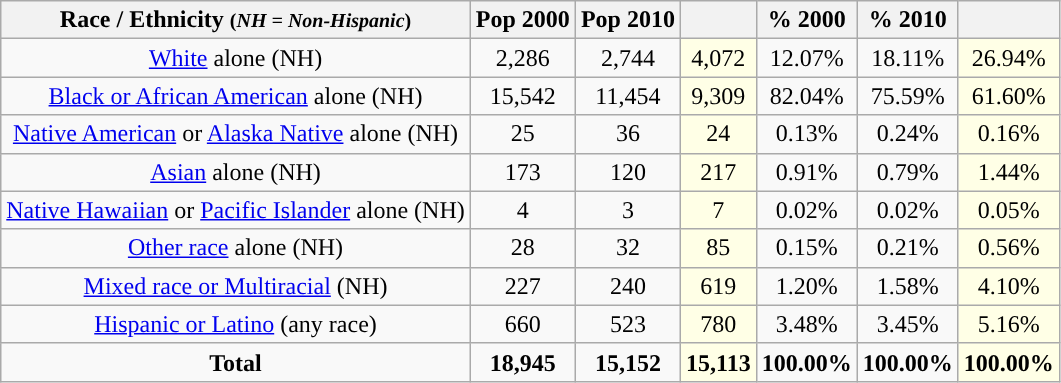<table class="wikitable" style="text-align:center;">
<tr>
<th>Race / Ethnicity <small>(<em>NH = Non-Hispanic</em>)</small></th>
<th>Pop 2000</th>
<th>Pop 2010</th>
<th></th>
<th>% 2000</th>
<th>% 2010</th>
<th></th>
</tr>
<tr>
<td><a href='#'>White</a> alone (NH)</td>
<td>2,286</td>
<td>2,744</td>
<td style='background: #ffffe6;'>4,072</td>
<td>12.07%</td>
<td>18.11%</td>
<td style='background: #ffffe6;'>26.94%</td>
</tr>
<tr>
<td><a href='#'>Black or African American</a> alone (NH)</td>
<td>15,542</td>
<td>11,454</td>
<td style='background: #ffffe6;'>9,309</td>
<td>82.04%</td>
<td>75.59%</td>
<td style='background: #ffffe6;'>61.60%</td>
</tr>
<tr>
<td><a href='#'>Native American</a> or <a href='#'>Alaska Native</a> alone (NH)</td>
<td>25</td>
<td>36</td>
<td style='background: #ffffe6;'>24</td>
<td>0.13%</td>
<td>0.24%</td>
<td style='background: #ffffe6;'>0.16%</td>
</tr>
<tr>
<td><a href='#'>Asian</a> alone (NH)</td>
<td>173</td>
<td>120</td>
<td style='background: #ffffe6;'>217</td>
<td>0.91%</td>
<td>0.79%</td>
<td style='background: #ffffe6;'>1.44%</td>
</tr>
<tr>
<td><a href='#'>Native Hawaiian</a> or <a href='#'>Pacific Islander</a> alone (NH)</td>
<td>4</td>
<td>3</td>
<td style='background: #ffffe6;'>7</td>
<td>0.02%</td>
<td>0.02%</td>
<td style='background: #ffffe6;'>0.05%</td>
</tr>
<tr>
<td><a href='#'>Other race</a> alone (NH)</td>
<td>28</td>
<td>32</td>
<td style='background: #ffffe6;'>85</td>
<td>0.15%</td>
<td>0.21%</td>
<td style='background: #ffffe6;'>0.56%</td>
</tr>
<tr>
<td><a href='#'>Mixed race or Multiracial</a> (NH)</td>
<td>227</td>
<td>240</td>
<td style='background: #ffffe6;'>619</td>
<td>1.20%</td>
<td>1.58%</td>
<td style='background: #ffffe6;'>4.10%</td>
</tr>
<tr>
<td><a href='#'>Hispanic or Latino</a> (any race)</td>
<td>660</td>
<td>523</td>
<td style='background: #ffffe6;'>780</td>
<td>3.48%</td>
<td>3.45%</td>
<td style='background: #ffffe6;'>5.16%</td>
</tr>
<tr>
<td><strong>Total</strong></td>
<td><strong>18,945</strong></td>
<td><strong>15,152</strong></td>
<td style='background: #ffffe6;'><strong>15,113</strong></td>
<td><strong>100.00%</strong></td>
<td><strong>100.00%</strong></td>
<td style='background: #ffffe6;'><strong>100.00%</strong></td>
</tr>
</table>
